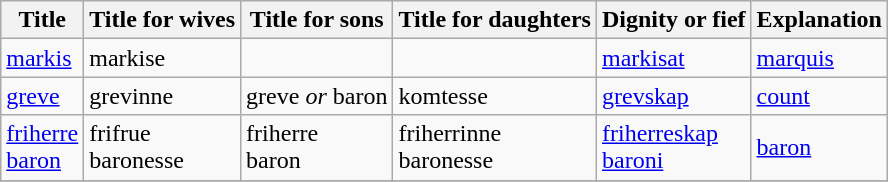<table class="wikitable">
<tr>
<th>Title</th>
<th>Title for wives</th>
<th>Title for sons</th>
<th>Title for daughters</th>
<th>Dignity or fief</th>
<th>Explanation</th>
</tr>
<tr>
<td><a href='#'>markis</a></td>
<td>markise</td>
<td></td>
<td></td>
<td><a href='#'>markisat</a></td>
<td><a href='#'>marquis</a></td>
</tr>
<tr>
<td><a href='#'>greve</a></td>
<td>grevinne</td>
<td>greve <em>or</em> baron</td>
<td>komtesse</td>
<td><a href='#'>grevskap</a></td>
<td><a href='#'>count</a></td>
</tr>
<tr>
<td><a href='#'>friherre</a><br><a href='#'>baron</a></td>
<td>frifrue<br>baronesse</td>
<td>friherre<br>baron</td>
<td>friherrinne<br>baronesse</td>
<td><a href='#'>friherreskap</a><br><a href='#'>baroni</a></td>
<td><a href='#'>baron</a></td>
</tr>
<tr>
</tr>
</table>
